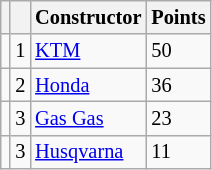<table class="wikitable" style="font-size: 85%;">
<tr>
<th scope="col"></th>
<th scope="col"></th>
<th scope="col">Constructor</th>
<th scope="col">Points</th>
</tr>
<tr>
<td align="left"></td>
<td align=center>1</td>
<td> <a href='#'>KTM</a></td>
<td align=left>50</td>
</tr>
<tr>
<td align="left"></td>
<td align=center>2</td>
<td> <a href='#'>Honda</a></td>
<td align=left>36</td>
</tr>
<tr>
<td align="left"></td>
<td align=center>3</td>
<td> <a href='#'>Gas Gas</a></td>
<td align=left>23</td>
</tr>
<tr>
<td align="left"></td>
<td align=center>3</td>
<td> <a href='#'>Husqvarna</a></td>
<td align=left>11</td>
</tr>
</table>
